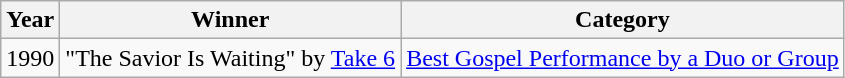<table class="wikitable">
<tr>
<th>Year</th>
<th>Winner</th>
<th>Category</th>
</tr>
<tr>
<td>1990</td>
<td>"The Savior Is Waiting" by <a href='#'>Take 6</a></td>
<td><a href='#'>Best Gospel Performance by a Duo or Group</a></td>
</tr>
</table>
